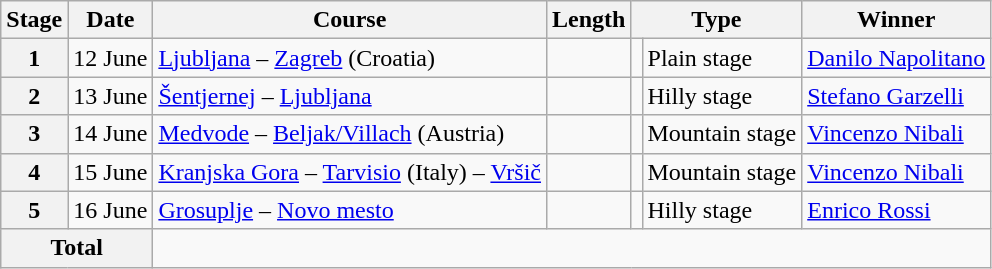<table class="wikitable">
<tr>
<th>Stage</th>
<th>Date</th>
<th>Course</th>
<th>Length</th>
<th colspan="2">Type</th>
<th>Winner</th>
</tr>
<tr>
<th style="text-align:center">1</th>
<td align=right>12 June</td>
<td><a href='#'>Ljubljana</a> – <a href='#'>Zagreb</a> (Croatia)</td>
<td style="text-align:center;"></td>
<td></td>
<td>Plain stage</td>
<td> <a href='#'>Danilo Napolitano</a></td>
</tr>
<tr>
<th style="text-align:center">2</th>
<td align=right>13 June</td>
<td><a href='#'>Šentjernej</a> – <a href='#'>Ljubljana</a></td>
<td style="text-align:center;"></td>
<td></td>
<td>Hilly stage</td>
<td> <a href='#'>Stefano Garzelli</a></td>
</tr>
<tr>
<th style="text-align:center">3</th>
<td align=right>14 June</td>
<td><a href='#'>Medvode</a> – <a href='#'>Beljak/Villach</a> (Austria)</td>
<td style="text-align:center;"></td>
<td></td>
<td>Mountain stage</td>
<td> <a href='#'>Vincenzo Nibali</a></td>
</tr>
<tr>
<th style="text-align:center">4</th>
<td align=right>15 June</td>
<td><a href='#'>Kranjska Gora</a> – <a href='#'>Tarvisio</a> (Italy) – <a href='#'>Vršič</a></td>
<td style="text-align:center;"></td>
<td></td>
<td>Mountain stage</td>
<td> <a href='#'>Vincenzo Nibali</a></td>
</tr>
<tr>
<th style="text-align:center">5</th>
<td align=right>16 June</td>
<td><a href='#'>Grosuplje</a> – <a href='#'>Novo mesto</a></td>
<td style="text-align:center;"></td>
<td></td>
<td>Hilly stage</td>
<td> <a href='#'>Enrico Rossi</a></td>
</tr>
<tr>
<th colspan="2">Total</th>
<td colspan="5" style="text-align:center;"></td>
</tr>
</table>
